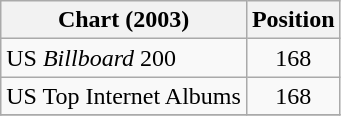<table class=wikitable>
<tr>
<th>Chart (2003)</th>
<th>Position</th>
</tr>
<tr>
<td>US <em>Billboard</em> 200</td>
<td align="center">168</td>
</tr>
<tr | 2003>
<td>US Top Internet Albums</td>
<td align="center">168</td>
</tr>
<tr>
</tr>
</table>
